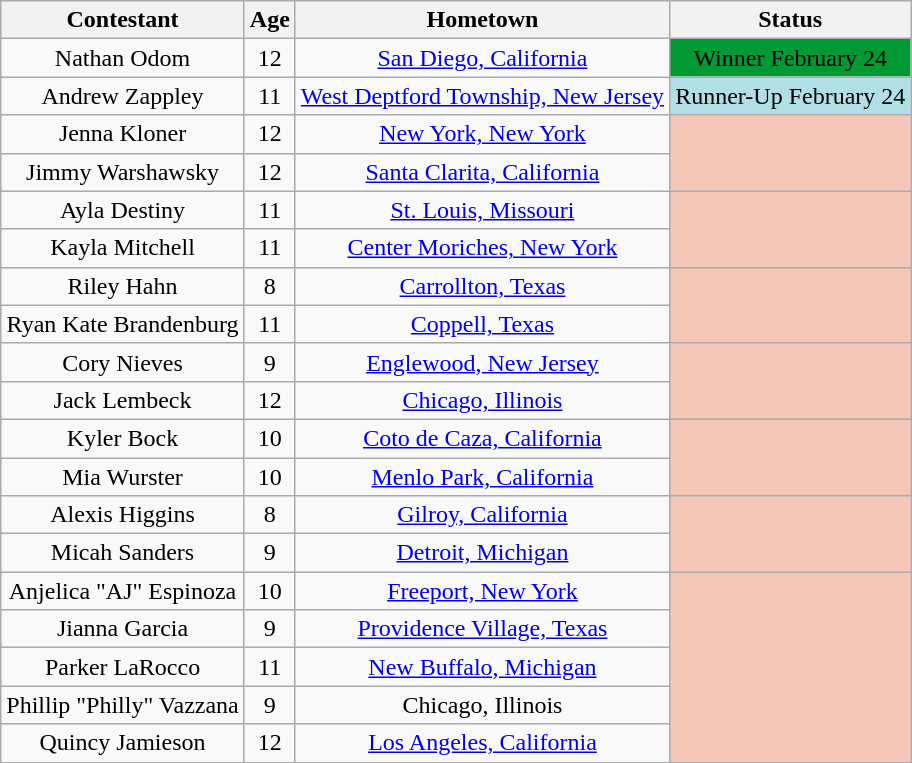<table class="wikitable sortable" style="text-align:center;">
<tr>
<th>Contestant</th>
<th>Age</th>
<th>Hometown</th>
<th>Status</th>
</tr>
<tr>
<td>Nathan Odom</td>
<td>12</td>
<td><a href='#'>San Diego, California</a></td>
<td style="background:#093;"><span>Winner February 24</span></td>
</tr>
<tr>
<td>Andrew Zappley</td>
<td>11</td>
<td><a href='#'>West Deptford Township, New Jersey</a></td>
<td style="background:#B0E0E6;">Runner-Up February 24</td>
</tr>
<tr>
<td>Jenna Kloner</td>
<td>12</td>
<td><a href='#'>New York, New York</a></td>
<td style="background:#f4c7b8; text-align:center;" rowspan="2"></td>
</tr>
<tr>
<td>Jimmy Warshawsky </td>
<td>12</td>
<td><a href='#'>Santa Clarita, California</a></td>
</tr>
<tr>
<td>Ayla Destiny</td>
<td>11</td>
<td><a href='#'>St. Louis, Missouri</a></td>
<td style="background:#f4c7b8; text-align:center;" rowspan="2"></td>
</tr>
<tr>
<td>Kayla Mitchell</td>
<td>11</td>
<td><a href='#'>Center Moriches, New York</a></td>
</tr>
<tr>
<td>Riley Hahn</td>
<td>8</td>
<td><a href='#'>Carrollton, Texas</a></td>
<td style="background:#f4c7b8; text-align:center;" rowspan="2"></td>
</tr>
<tr>
<td>Ryan Kate Brandenburg</td>
<td>11</td>
<td><a href='#'>Coppell, Texas</a></td>
</tr>
<tr>
<td>Cory Nieves</td>
<td>9</td>
<td><a href='#'>Englewood, New Jersey</a></td>
<td style="background:#f4c7b8; text-align:center;" rowspan="2"></td>
</tr>
<tr>
<td>Jack Lembeck </td>
<td>12</td>
<td><a href='#'>Chicago, Illinois</a></td>
</tr>
<tr>
<td>Kyler Bock</td>
<td>10</td>
<td><a href='#'>Coto de Caza, California</a></td>
<td style="background:#f4c7b8; text-align:center;" rowspan="2"></td>
</tr>
<tr>
<td>Mia Wurster</td>
<td>10</td>
<td><a href='#'>Menlo Park, California</a></td>
</tr>
<tr>
<td>Alexis Higgins</td>
<td>8</td>
<td><a href='#'>Gilroy, California</a></td>
<td style="background:#f4c7b8; text-align:center;" rowspan="2"></td>
</tr>
<tr>
<td>Micah Sanders</td>
<td>9</td>
<td><a href='#'>Detroit, Michigan</a></td>
</tr>
<tr>
<td>Anjelica "AJ" Espinoza</td>
<td>10</td>
<td><a href='#'>Freeport, New York</a></td>
<td style="background:#f4c7b8; text-align:center;" rowspan="5"></td>
</tr>
<tr>
<td>Jianna Garcia</td>
<td>9</td>
<td><a href='#'>Providence Village, Texas</a></td>
</tr>
<tr>
<td>Parker LaRocco</td>
<td>11</td>
<td><a href='#'>New Buffalo, Michigan</a></td>
</tr>
<tr>
<td>Phillip "Philly" Vazzana</td>
<td>9</td>
<td>Chicago, Illinois</td>
</tr>
<tr>
<td>Quincy Jamieson</td>
<td>12</td>
<td><a href='#'>Los Angeles, California</a></td>
</tr>
</table>
